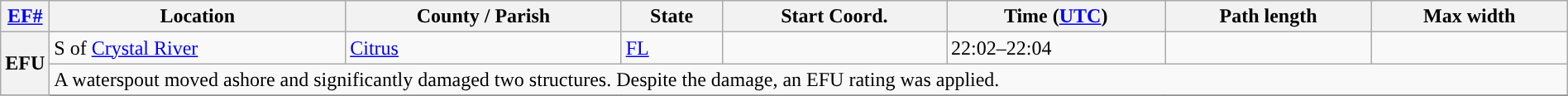<table class="wikitable sortable" style="width:100%;">
<tr>
<th scope="col" width="2%" align="center"><a href='#'>EF#</a></th>
<th scope="col" align="center" class="unsortable">Location</th>
<th scope="col" align="center" class="unsortable">County / Parish</th>
<th scope="col" align="center">State</th>
<th scope="col" align="center">Start Coord.</th>
<th scope="col" align="center">Time (<a href='#'>UTC</a>)</th>
<th scope="col" align="center">Path length</th>
<th scope="col" align="center">Max width</th>
</tr>
<tr>
<th scope="row" rowspan="2" style="background-color:#">EFU</th>
<td>S of <a href='#'>Crystal River</a></td>
<td><a href='#'>Citrus</a></td>
<td><a href='#'>FL</a></td>
<td></td>
<td>22:02–22:04</td>
<td></td>
<td></td>
</tr>
<tr class="expand-child">
<td colspan="8" style=" border-bottom: 1px solid black;">A waterspout moved ashore and significantly damaged two structures. Despite the damage, an EFU rating was applied.</td>
</tr>
<tr>
</tr>
</table>
